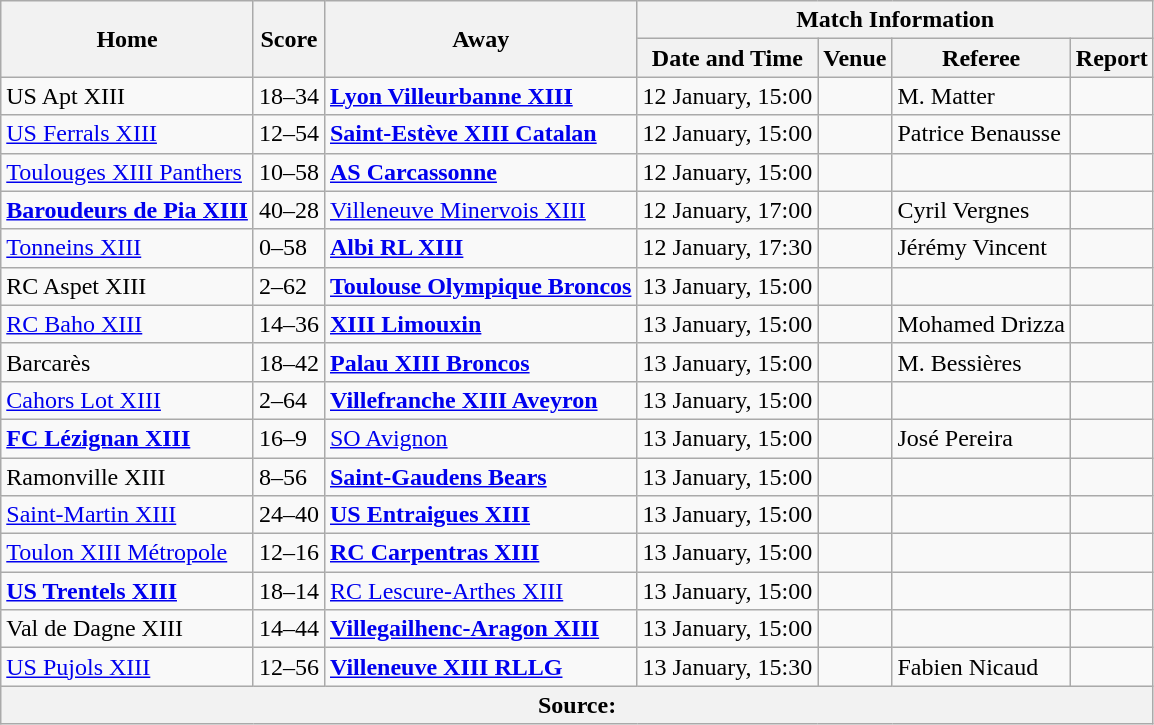<table class="wikitable defaultcenter col1left col3left">
<tr>
<th scope="col" rowspan=2>Home</th>
<th scope="col" rowspan=2>Score</th>
<th scope="col" rowspan=2>Away</th>
<th scope="col" colspan=4>Match Information</th>
</tr>
<tr>
<th scope="col">Date and Time</th>
<th scope="col">Venue</th>
<th scope="col">Referee</th>
<th scope="col">Report</th>
</tr>
<tr>
<td>US Apt XIII</td>
<td>18–34</td>
<td> <strong><a href='#'>Lyon Villeurbanne XIII</a></strong></td>
<td>12 January, 15:00</td>
<td></td>
<td>M. Matter</td>
<td></td>
</tr>
<tr>
<td> <a href='#'>US Ferrals XIII</a></td>
<td>12–54</td>
<td> <strong><a href='#'>Saint-Estève XIII Catalan</a></strong></td>
<td>12 January, 15:00</td>
<td></td>
<td>Patrice Benausse</td>
<td></td>
</tr>
<tr>
<td><a href='#'>Toulouges XIII Panthers</a></td>
<td>10–58</td>
<td> <strong><a href='#'>AS Carcassonne</a></strong></td>
<td>12 January, 15:00</td>
<td></td>
<td></td>
<td></td>
</tr>
<tr>
<td> <strong><a href='#'>Baroudeurs de Pia XIII</a></strong></td>
<td>40–28</td>
<td> <a href='#'>Villeneuve Minervois XIII</a></td>
<td>12 January, 17:00</td>
<td></td>
<td>Cyril Vergnes</td>
<td></td>
</tr>
<tr>
<td><a href='#'>Tonneins XIII</a></td>
<td>0–58</td>
<td> <strong><a href='#'>Albi RL XIII</a></strong></td>
<td>12 January, 17:30</td>
<td></td>
<td>Jérémy Vincent</td>
<td></td>
</tr>
<tr>
<td>RC Aspet XIII</td>
<td>2–62</td>
<td> <strong><a href='#'>Toulouse Olympique Broncos</a></strong></td>
<td>13 January, 15:00</td>
<td></td>
<td></td>
<td></td>
</tr>
<tr>
<td> <a href='#'>RC Baho XIII</a></td>
<td>14–36</td>
<td> <strong><a href='#'>XIII Limouxin</a></strong></td>
<td>13 January, 15:00</td>
<td></td>
<td>Mohamed Drizza</td>
<td></td>
</tr>
<tr>
<td>Barcarès</td>
<td>18–42</td>
<td> <strong><a href='#'>Palau XIII Broncos</a></strong></td>
<td>13 January, 15:00</td>
<td></td>
<td>M. Bessières</td>
<td></td>
</tr>
<tr>
<td><a href='#'>Cahors Lot XIII</a></td>
<td>2–64</td>
<td> <strong><a href='#'>Villefranche XIII Aveyron</a></strong></td>
<td>13 January, 15:00</td>
<td></td>
<td></td>
<td></td>
</tr>
<tr>
<td> <strong><a href='#'>FC Lézignan XIII</a></strong></td>
<td>16–9</td>
<td> <a href='#'>SO Avignon</a></td>
<td>13 January, 15:00</td>
<td></td>
<td>José Pereira</td>
<td></td>
</tr>
<tr>
<td>Ramonville XIII</td>
<td>8–56</td>
<td> <strong><a href='#'>Saint-Gaudens Bears</a></strong></td>
<td>13 January, 15:00</td>
<td></td>
<td></td>
<td></td>
</tr>
<tr>
<td><a href='#'>Saint-Martin XIII</a></td>
<td>24–40</td>
<td> <strong><a href='#'>US Entraigues XIII</a></strong></td>
<td>13 January, 15:00</td>
<td></td>
<td></td>
<td></td>
</tr>
<tr>
<td> <a href='#'>Toulon XIII Métropole</a></td>
<td>12–16</td>
<td> <strong><a href='#'>RC Carpentras XIII</a></strong></td>
<td>13 January, 15:00</td>
<td></td>
<td></td>
<td></td>
</tr>
<tr>
<td><strong><a href='#'>US Trentels XIII</a></strong></td>
<td>18–14</td>
<td> <a href='#'>RC Lescure-Arthes XIII</a></td>
<td>13 January, 15:00</td>
<td></td>
<td></td>
<td></td>
</tr>
<tr>
<td>Val de Dagne XIII</td>
<td>14–44</td>
<td> <strong><a href='#'>Villegailhenc-Aragon XIII</a></strong></td>
<td>13 January, 15:00</td>
<td></td>
<td></td>
<td></td>
</tr>
<tr>
<td><a href='#'>US Pujols XIII</a></td>
<td>12–56</td>
<td> <strong><a href='#'>Villeneuve XIII RLLG</a></strong></td>
<td>13 January, 15:30</td>
<td></td>
<td>Fabien Nicaud</td>
<td></td>
</tr>
<tr>
<th colspan=7>Source:</th>
</tr>
</table>
